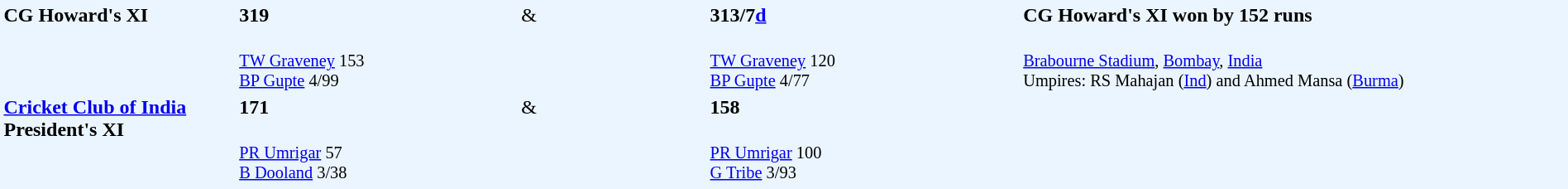<table width="100%" style="background: #EBF5FF">
<tr>
<td width="15%" valign="top" rowspan="2"><strong>CG Howard's XI</strong></td>
<td width="18%"><strong>319</strong></td>
<td width="12%">&</td>
<td width="20%"><strong>313/7<a href='#'>d</a></strong></td>
<td width="35%"><strong>CG Howard's XI won by 152 runs</strong></td>
</tr>
<tr>
<td style="font-size: 85%;" valign="top"><br><a href='#'>TW Graveney</a> 153<br>
<a href='#'>BP Gupte</a> 4/99</td>
<td></td>
<td style="font-size: 85%;"><br><a href='#'>TW Graveney</a> 120<br>
<a href='#'>BP Gupte</a> 4/77</td>
<td valign="top" style="font-size: 85%;" rowspan="3"><br><a href='#'>Brabourne Stadium</a>, <a href='#'>Bombay</a>, <a href='#'>India</a><br>
Umpires: RS Mahajan (<a href='#'>Ind</a>) and Ahmed Mansa (<a href='#'>Burma</a>)<br></td>
</tr>
<tr>
<td valign="top" rowspan="2"><strong><a href='#'>Cricket Club of India</a> President's XI</strong></td>
<td><strong>171</strong></td>
<td>&</td>
<td><strong>158</strong></td>
</tr>
<tr>
<td style="font-size: 85%;"><br><a href='#'>PR Umrigar</a> 57<br>
<a href='#'>B Dooland</a> 3/38</td>
<td></td>
<td valign="top" style="font-size: 85%;"><br><a href='#'>PR Umrigar</a> 100<br>
<a href='#'>G Tribe</a> 3/93</td>
</tr>
<tr>
</tr>
</table>
